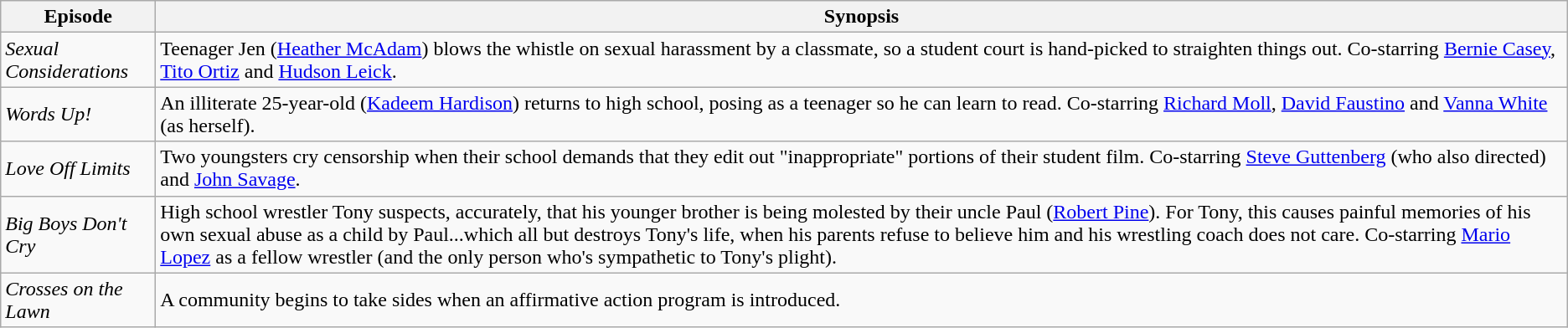<table class="wikitable sortable">
<tr>
<th>Episode</th>
<th>Synopsis</th>
</tr>
<tr>
<td><em>Sexual Considerations</em></td>
<td>Teenager Jen (<a href='#'>Heather McAdam</a>) blows the whistle on sexual harassment by a classmate, so a student court is hand-picked to straighten things out. Co-starring <a href='#'>Bernie Casey</a>, <a href='#'>Tito Ortiz</a> and <a href='#'>Hudson Leick</a>.</td>
</tr>
<tr>
<td><em>Words Up!</em></td>
<td>An illiterate 25-year-old (<a href='#'>Kadeem Hardison</a>) returns to high school, posing as a teenager so he can learn to read. Co-starring <a href='#'>Richard Moll</a>, <a href='#'>David Faustino</a> and <a href='#'>Vanna White</a> (as herself).</td>
</tr>
<tr>
<td><em>Love Off Limits</em></td>
<td>Two youngsters cry censorship when their school demands that they edit out "inappropriate" portions of their student film. Co-starring <a href='#'>Steve Guttenberg</a> (who also directed) and <a href='#'>John Savage</a>.</td>
</tr>
<tr>
<td><em>Big Boys Don't Cry</em></td>
<td>High school wrestler Tony suspects, accurately, that his younger brother is being molested by their uncle Paul (<a href='#'>Robert Pine</a>). For Tony, this causes painful memories of his own sexual abuse as a child by Paul...which all but destroys Tony's life, when his parents refuse to believe him and his wrestling coach does not care. Co-starring <a href='#'>Mario Lopez</a> as a fellow wrestler (and the only person who's sympathetic to Tony's plight).</td>
</tr>
<tr>
<td><em>Crosses on the Lawn</em></td>
<td>A community begins to take sides when an affirmative action program is introduced.</td>
</tr>
</table>
